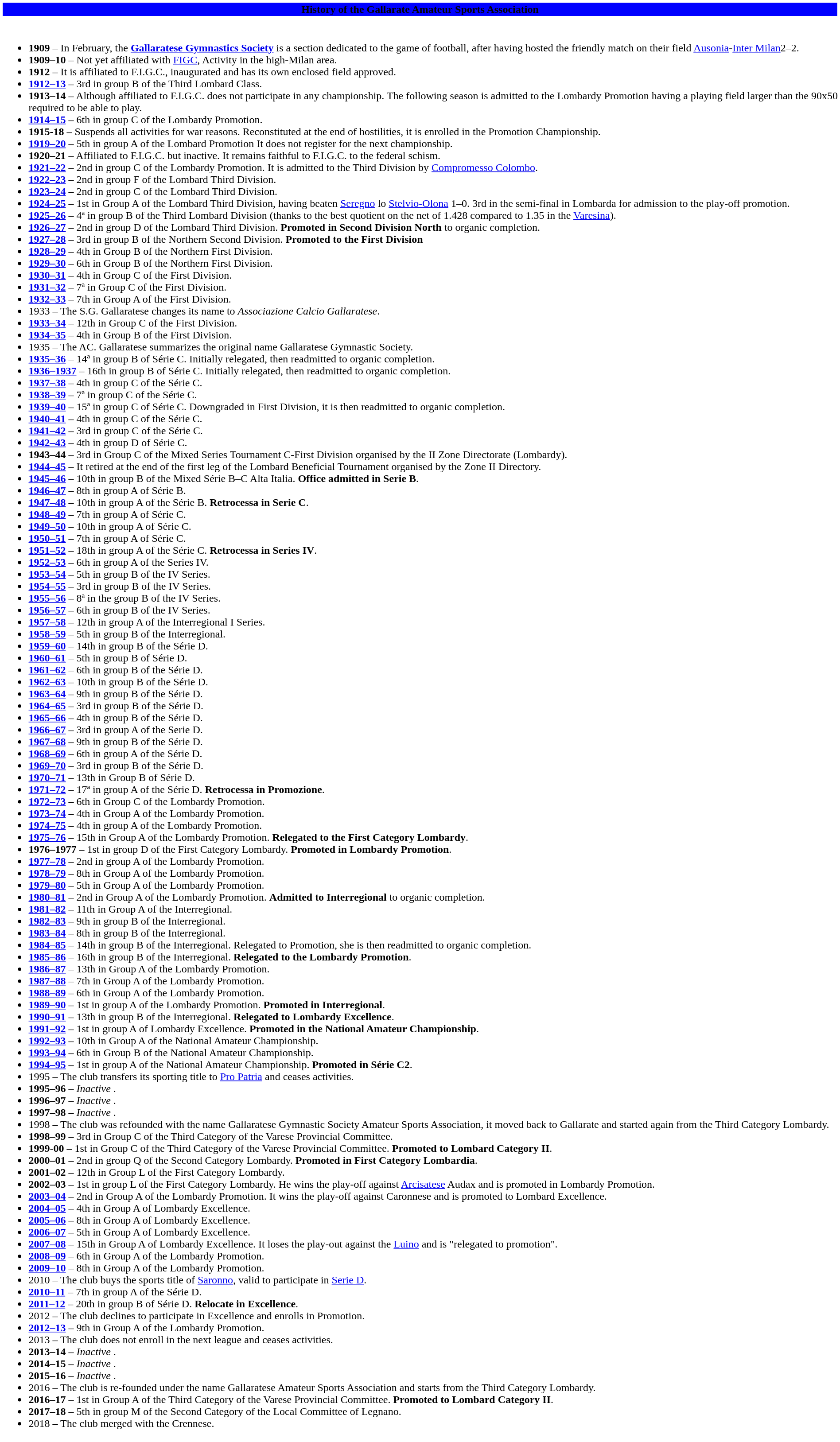<table class="toccolours" style="background:white; width:100%;">
<tr>
<th style="text-align:center; border:2px solid white; background:blue"><span>History of the Gallarate Amateur Sports Association</span></th>
</tr>
<tr>
<td><div><br><ul><li><strong>1909</strong> – In February, the <strong><a href='#'>Gallaratese Gymnastics Society</a></strong> is a section dedicated to the game of football, after having hosted the friendly match on their field <a href='#'>Ausonia</a>-<a href='#'>Inter Milan</a>2–2.</li><li><strong>1909–10</strong> – Not yet affiliated with <a href='#'>FIGC</a>, Activity in the high-Milan area.</li><li><strong>1912</strong> – It is affiliated to F.I.G.C., inaugurated and has its own enclosed field approved.</li><li><strong><a href='#'>1912–13</a></strong> – 3rd in group B of the Third Lombard Class.</li><li><strong>1913–14</strong> – Although affiliated to F.I.G.C. does not participate in any championship. The following season is admitted to the Lombardy Promotion having a playing field larger than the 90x50 required to be able to play.</li><li><strong><a href='#'>1914–15</a></strong> – 6th in group C of the Lombardy Promotion.</li><li><strong>1915-18</strong> – Suspends all activities for war reasons. Reconstituted at the end of hostilities, it is enrolled in the Promotion Championship.</li><li><strong><a href='#'>1919–20</a></strong> – 5th in group A of the Lombard Promotion It does not register for the next championship.</li><li><strong>1920–21</strong> – Affiliated to F.I.G.C. but inactive. It remains faithful to F.I.G.C. to the federal schism.</li><li><strong><a href='#'>1921–22</a></strong> – 2nd in group C of the Lombardy Promotion. It is admitted to the Third Division by <a href='#'>Compromesso Colombo</a>.</li><li><strong><a href='#'>1922–23</a></strong> – 2nd in group F of the Lombard Third Division.</li><li><strong><a href='#'>1923–24</a></strong> – 2nd in group C of the Lombard Third Division.</li><li><strong><a href='#'>1924–25</a></strong> – 1st in Group A of the Lombard Third Division, having beaten <a href='#'>Seregno</a> lo <a href='#'>Stelvio-Olona</a> 1–0. 3rd in the semi-final in Lombarda for admission to the play-off promotion.</li><li><strong><a href='#'>1925–26</a></strong> – 4ª in group B of the Third Lombard Division (thanks to the best quotient on the net of 1.428 compared to 1.35 in the <a href='#'>Varesina</a>).</li><li><strong><a href='#'>1926–27</a></strong> – 2nd in group D of the Lombard Third Division. <strong>Promoted in Second Division North</strong> to organic completion.</li><li><strong><a href='#'>1927–28</a></strong> – 3rd in group B of the Northern Second Division. <strong>Promoted to the First Division</strong></li><li><strong><a href='#'>1928–29</a></strong> – 4th in Group B of the Northern First Division.</li><li><strong><a href='#'>1929–30</a></strong> – 6th in Group B of the Northern First Division.</li><li><strong><a href='#'>1930–31</a></strong> – 4th in Group C of the First Division.</li><li><strong><a href='#'>1931–32</a></strong> – 7ª in Group C of the First Division.</li><li><strong><a href='#'>1932–33</a></strong> – 7th in Group A of the First Division.</li><li>1933 – The S.G. Gallaratese changes its name to <em> Associazione Calcio Gallaratese</em>.</li><li><strong><a href='#'>1933–34</a></strong> – 12th in Group C of the First Division.</li><li><strong><a href='#'>1934–35</a></strong> – 4th in Group B of the First Division.</li><li>1935 – The AC. Gallaratese summarizes the original name Gallaratese Gymnastic Society.</li><li><strong><a href='#'>1935–36</a></strong> – 14ª in group B of Série C. Initially relegated, then readmitted to organic completion.</li><li><strong><a href='#'>1936–1937</a></strong> – 16th in group B of Série C. Initially relegated, then readmitted to organic completion.</li><li><strong> <a href='#'>1937–38</a></strong> – 4th in group C of the Série C.</li><li><strong> <a href='#'>1938–39</a></strong> – 7ª in group C of the Série C.</li><li><strong> <a href='#'>1939–40</a></strong> – 15ª in group C of Série C. Downgraded in First Division, it is then readmitted to organic completion.</li><li><strong> <a href='#'>1940–41</a></strong> – 4th in group C of the Série C.</li><li><strong> <a href='#'>1941–42</a></strong> – 3rd in group C of the Série C.</li><li><strong> <a href='#'>1942–43</a></strong> – 4th in group D of Série C.</li><li><strong>1943–44</strong> – 3rd in Group C of the Mixed Series Tournament C-First Division organised by the II Zone Directorate (Lombardy).</li><li><strong><a href='#'>1944–45</a></strong> – It retired at the end of the first leg of the Lombard Beneficial Tournament organised by the Zone II Directory.</li><li><strong> <a href='#'>1945–46</a></strong> – 10th in group B of the Mixed Série B–C Alta Italia. <strong>Office admitted in Serie B</strong>.</li><li><strong> <a href='#'>1946–47</a></strong> – 8th in group A of Série B.</li><li><strong> <a href='#'>1947–48</a></strong> – 10th in group A of the Série B. <strong>Retrocessa in Serie C</strong>.</li><li><strong> <a href='#'>1948–49</a></strong> – 7th in group A of Série C.</li><li><strong> <a href='#'>1949–50</a></strong> – 10th in group A of Série C.</li><li><strong> <a href='#'>1950–51</a></strong> – 7th in group A of Série C.</li><li><strong> <a href='#'>1951–52</a></strong> – 18th in group A of the Série C. <strong>Retrocessa in Series IV</strong>.</li><li><strong> <a href='#'>1952–53</a></strong> – 6th in group A of the Series IV.</li><li><strong> <a href='#'>1953–54</a></strong> – 5th in group B of the IV Series.</li><li><strong> <a href='#'>1954–55</a></strong> – 3rd in group B of the IV Series.</li><li><strong> <a href='#'>1955–56</a></strong> – 8ª in the group B of the IV Series.</li><li><strong> <a href='#'>1956–57</a></strong> – 6th in group B of the IV Series.</li><li><strong> <a href='#'>1957–58</a></strong> – 12th in group A of the Interregional I Series.</li><li><strong> <a href='#'>1958–59</a></strong> – 5th in group B of the Interregional.</li><li><strong> <a href='#'>1959–60</a></strong> – 14th in group B of the Série D.</li><li><strong> <a href='#'>1960–61</a></strong> – 5th in group B of Série D.</li><li><strong> <a href='#'>1961–62</a></strong> – 6th in group B of the Série D.</li><li><strong> <a href='#'>1962–63</a></strong> – 10th in group B of the Série D.</li><li><strong> <a href='#'>1963–64</a></strong> – 9th in group B of the Série D.</li><li><strong> <a href='#'>1964–65</a></strong> – 3rd in group B of the Série D.</li><li><strong> <a href='#'>1965–66</a></strong> – 4th in group B of the Série D.</li><li><strong> <a href='#'>1966–67</a></strong> – 3rd in group A of the Serie D.</li><li><strong> <a href='#'>1967–68</a></strong> – 9th in group B of the Série D.</li><li><strong> <a href='#'>1968–69</a></strong> – 6th in group A of the Série D.</li><li><strong> <a href='#'>1969–70</a></strong> – 3rd in group B of the Série D.</li><li><strong> <a href='#'>1970–71</a></strong> – 13th in Group B of Série D.</li><li><strong> <a href='#'>1971–72</a></strong> – 17ª in group A of the Série D. <strong>Retrocessa in Promozione</strong>.</li><li><strong> <a href='#'>1972–73</a></strong> – 6th in Group C of the Lombardy Promotion.</li><li><strong> <a href='#'>1973–74</a></strong> – 4th in Group A of the Lombardy Promotion.</li><li><strong> <a href='#'>1974–75</a></strong> – 4th in group A of the Lombardy Promotion.</li><li><strong> <a href='#'>1975–76</a></strong> – 15th in Group A of the Lombardy Promotion. <strong>Relegated to the First Category Lombardy</strong>.</li><li><strong>1976–1977</strong> – 1st in group D of the First Category Lombardy. <strong>Promoted in Lombardy Promotion</strong>.</li><li><strong> <a href='#'>1977–78</a></strong> – 2nd in group A of the Lombardy Promotion.</li><li><strong> <a href='#'>1978–79</a></strong> – 8th in Group A of the Lombardy Promotion.</li><li><strong> <a href='#'>1979–80</a></strong> – 5th in Group A of the Lombardy Promotion.</li><li><strong> <a href='#'>1980–81</a></strong> – 2nd in Group A of the Lombardy Promotion. <strong>Admitted to Interregional</strong> to organic completion.</li><li><strong><a href='#'>1981–82</a></strong> – 11th in Group A of the Interregional.</li><li><strong><a href='#'>1982–83</a></strong> – 9th in group B of the Interregional.</li><li><strong><a href='#'>1983–84</a></strong> – 8th in group B of the Interregional.</li><li><strong><a href='#'>1984–85</a></strong> – 14th in group B of the Interregional. Relegated to Promotion, she is then readmitted to organic completion.</li><li><strong><a href='#'>1985–86</a></strong> – 16th in group B of the Interregional. <strong>Relegated to the Lombardy Promotion</strong>.</li><li><strong><a href='#'>1986–87</a></strong> – 13th in Group A of the Lombardy Promotion.</li><li><strong><a href='#'>1987–88</a></strong> – 7th in Group A of the Lombardy Promotion.</li><li><strong><a href='#'>1988–89</a></strong> – 6th in Group A of the Lombardy Promotion.</li><li><strong><a href='#'>1989–90</a></strong> – 1st in group A of the Lombardy Promotion. <strong>Promoted in Interregional</strong>.</li><li><strong><a href='#'>1990–91</a></strong> – 13th in group B of the Interregional. <strong>Relegated to Lombardy Excellence</strong>.</li><li><strong><a href='#'>1991–92</a></strong> – 1st in group A of Lombardy Excellence. <strong>Promoted in the National Amateur Championship</strong>.</li><li><strong><a href='#'>1992–93</a></strong> – 10th in Group A of the National Amateur Championship.</li><li><strong><a href='#'>1993–94</a></strong> – 6th in Group B of the National Amateur Championship.</li><li><strong><a href='#'>1994–95</a></strong> – 1st in group A of the National Amateur Championship. <strong>Promoted in Série C2</strong>.</li><li>1995 – The club transfers its sporting title to <a href='#'>Pro Patria</a> and ceases activities.</li><li><strong>1995–96</strong> – <em> Inactive </em>.</li><li><strong>1996–97</strong> – <em> Inactive </em>.</li><li><strong>1997–98</strong> – <em> Inactive </em>.</li><li>1998 – The club was refounded with the name Gallaratese Gymnastic Society Amateur Sports Association, it moved back to Gallarate and started again from the Third Category Lombardy.</li><li><strong>1998–99</strong> – 3rd in Group C of the Third Category of the Varese Provincial Committee.</li><li><strong>1999-00</strong> – 1st in Group C of the Third Category of the Varese Provincial Committee. <strong>Promoted to Lombard Category II</strong>.</li><li><strong>2000–01</strong> – 2nd in group Q of the Second Category Lombardy. <strong>Promoted in First Category Lombardia</strong>.</li><li><strong>2001–02</strong> – 12th in Group L of the First Category Lombardy.</li><li><strong>2002–03</strong> – 1st in group L of the First Category Lombardy. He wins the play-off against <a href='#'>Arcisatese</a> Audax and is promoted in Lombardy Promotion.</li><li><strong> <a href='#'>2003–04</a></strong> – 2nd in Group A of the Lombardy Promotion. It wins the play-off against Caronnese and is promoted to Lombard Excellence.</li><li><strong><a href='#'>2004–05</a></strong> – 4th in Group A of Lombardy Excellence.</li><li><strong><a href='#'>2005–06</a></strong> – 8th in Group A of Lombardy Excellence.</li><li><strong><a href='#'>2006–07</a></strong> – 5th in Group A of Lombardy Excellence.</li><li><strong><a href='#'>2007–08</a></strong> – 15th in Group A of Lombardy Excellence. It loses the play-out against the <a href='#'>Luino</a> and is "relegated to promotion".</li><li><strong><a href='#'>2008–09</a></strong> – 6th in Group A of the Lombardy Promotion.</li><li><strong><a href='#'>2009–10</a></strong> – 8th in Group A of the Lombardy Promotion.</li><li>2010 – The club buys the sports title of <a href='#'>Saronno</a>, valid to participate in <a href='#'>Serie D</a>.</li><li><strong><a href='#'>2010–11</a></strong> – 7th in group A of the Série D.</li><li><strong><a href='#'>2011–12</a></strong> – 20th in group B of Série D. <strong>Relocate in Excellence</strong>.</li><li>2012 – The club declines to participate in Excellence and enrolls in Promotion.</li><li><strong><a href='#'>2012–13</a></strong> – 9th in Group A of the Lombardy Promotion.</li><li>2013 – The club does not enroll in the next league and ceases activities.</li><li><strong>2013–14</strong> – <em> Inactive </em>.</li><li><strong>2014–15</strong> – <em> Inactive </em>.</li><li><strong>2015–16</strong> – <em> Inactive </em>.</li><li>2016 – The club is re-founded under the name Gallaratese Amateur Sports Association and starts from the Third Category Lombardy.</li><li><strong>2016–17</strong> – 1st in Group A of the Third Category of the Varese Provincial Committee. <strong>Promoted to Lombard Category II</strong>.</li><li><strong>2017–18</strong> – 5th in group M of the Second Category of the Local Committee of Legnano.</li><li>2018 – The club merged with the Crennese.</li></ul></div></td>
</tr>
</table>
